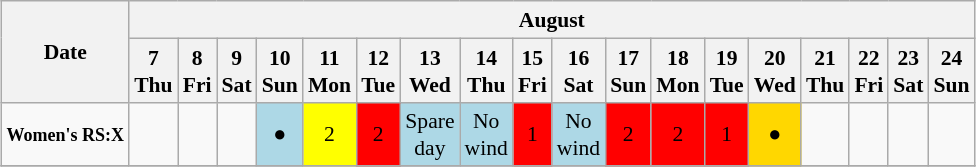<table class="wikitable" style="margin:0.5em auto; font-size:90%; line-height:1.25em;">
<tr>
<th rowspan=2>Date</th>
<th colspan=18>August</th>
</tr>
<tr>
<th>7<br>Thu</th>
<th>8<br>Fri</th>
<th>9<br>Sat</th>
<th>10<br>Sun</th>
<th>11<br>Mon</th>
<th>12<br>Tue</th>
<th>13<br>Wed</th>
<th>14<br>Thu</th>
<th>15<br>Fri</th>
<th>16<br>Sat</th>
<th>17<br>Sun</th>
<th>18<br>Mon</th>
<th>19<br>Tue</th>
<th>20<br>Wed</th>
<th>21<br>Thu</th>
<th>22<br>Fri</th>
<th>23<br>Sat</th>
<th>24<br>Sun</th>
</tr>
<tr align="center">
<td align="right"><small><strong>Women's RS:X</strong></small></td>
<td></td>
<td></td>
<td></td>
<td bgcolor=LightBlue><span> ● </span></td>
<td bgcolor=Yellow><span> 2 </span></td>
<td bgcolor=Red><span> 2 </span></td>
<td bgcolor=LightBlue><span> Spare<br>day </span></td>
<td bgcolor=LightBlue><span> No<br>wind </span></td>
<td bgcolor=Red><span> 1 </span></td>
<td bgcolor=LightBlue><span> No<br>wind </span></td>
<td bgcolor=Red><span> 2 </span></td>
<td bgcolor=Red><span> 2 </span></td>
<td bgcolor=Red><span> 1 </span></td>
<td bgcolor=Gold><span> ● </span></td>
<td></td>
<td></td>
<td></td>
<td></td>
</tr>
<tr>
</tr>
</table>
